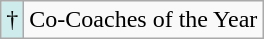<table class="wikitable">
<tr>
<td style="background-color:#CFECEC;">†</td>
<td>Co-Coaches of the Year</td>
</tr>
</table>
